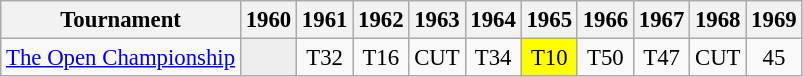<table class="wikitable" style="font-size:95%;text-align:center;">
<tr>
<th>Tournament</th>
<th>1960</th>
<th>1961</th>
<th>1962</th>
<th>1963</th>
<th>1964</th>
<th>1965</th>
<th>1966</th>
<th>1967</th>
<th>1968</th>
<th>1969</th>
</tr>
<tr>
<td align=left><a href='#'>The Open Championship</a></td>
<td style="background:#eeeeee;"></td>
<td>T32</td>
<td>T16</td>
<td>CUT</td>
<td>T34</td>
<td style="background:yellow;">T10</td>
<td>T50</td>
<td>T47</td>
<td>CUT</td>
<td>45</td>
</tr>
</table>
